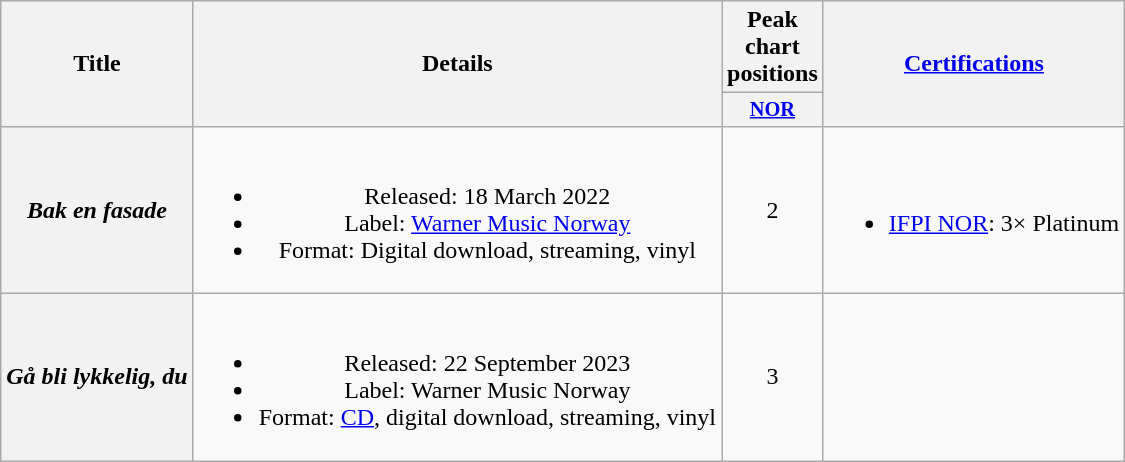<table class="wikitable plainrowheaders" style="text-align:center;">
<tr>
<th scope="col" rowspan="2">Title</th>
<th scope="col" rowspan="2">Details</th>
<th scope="col" colspan="1">Peak chart positions</th>
<th scope="col" rowspan="2"><a href='#'>Certifications</a></th>
</tr>
<tr>
<th scope="col" style="width:3.5em;font-size:85%"><a href='#'>NOR</a><br></th>
</tr>
<tr>
<th scope="row"><em>Bak en fasade</em></th>
<td><br><ul><li>Released: 18 March 2022</li><li>Label: <a href='#'>Warner Music Norway</a></li><li>Format: Digital download, streaming, vinyl</li></ul></td>
<td>2<br></td>
<td><br><ul><li><a href='#'>IFPI NOR</a>: 3× Platinum</li></ul></td>
</tr>
<tr>
<th scope="row"><em>Gå bli lykkelig, du</em></th>
<td><br><ul><li>Released: 22 September 2023</li><li>Label: Warner Music Norway</li><li>Format: <a href='#'>CD</a>, digital download, streaming, vinyl</li></ul></td>
<td>3<br></td>
<td></td>
</tr>
</table>
